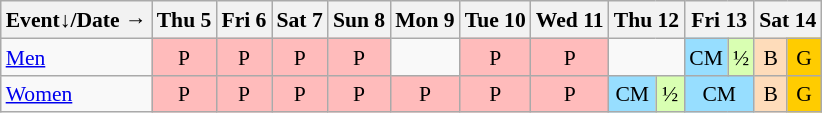<table class="wikitable" style="margin:0.5em auto; font-size:90%; line-height:1.25em;">
<tr style="text-align:center;">
<th>Event↓/Date →</th>
<th>Thu 5</th>
<th>Fri 6</th>
<th>Sat 7</th>
<th>Sun 8</th>
<th>Mon 9</th>
<th>Tue 10</th>
<th>Wed 11</th>
<th colspan=2>Thu 12</th>
<th colspan=2>Fri 13</th>
<th colspan=2>Sat 14</th>
</tr>
<tr style="text-align:center;">
<td style="text-align:left;"><a href='#'>Men</a></td>
<td style="background-color:#FFBBBB;">P</td>
<td style="background-color:#FFBBBB;">P</td>
<td style="background-color:#FFBBBB;">P</td>
<td style="background-color:#FFBBBB;">P</td>
<td></td>
<td style="background-color:#FFBBBB;">P</td>
<td style="background-color:#FFBBBB;">P</td>
<td colspan=2></td>
<td style="background-color:#97DEFF;">CM</td>
<td style="background-color:#D9FFB2;">½</td>
<td style="background-color:#FEDCBA;">B</td>
<td style="background-color:#fc0;">G</td>
</tr>
<tr style="text-align:center;">
<td style="text-align:left;"><a href='#'>Women</a></td>
<td style="background-color:#FFBBBB;">P</td>
<td style="background-color:#FFBBBB;">P</td>
<td style="background-color:#FFBBBB;">P</td>
<td style="background-color:#FFBBBB;">P</td>
<td style="background-color:#FFBBBB;">P</td>
<td style="background-color:#FFBBBB;">P</td>
<td style="background-color:#FFBBBB;">P</td>
<td style="background-color:#97DEFF;">CM</td>
<td style="background-color:#D9FFB2;">½</td>
<td colspan=2 style="background-color:#97DEFF;">CM</td>
<td style="background-color:#FEDCBA;">B</td>
<td style="background-color:#fc0;">G</td>
</tr>
</table>
